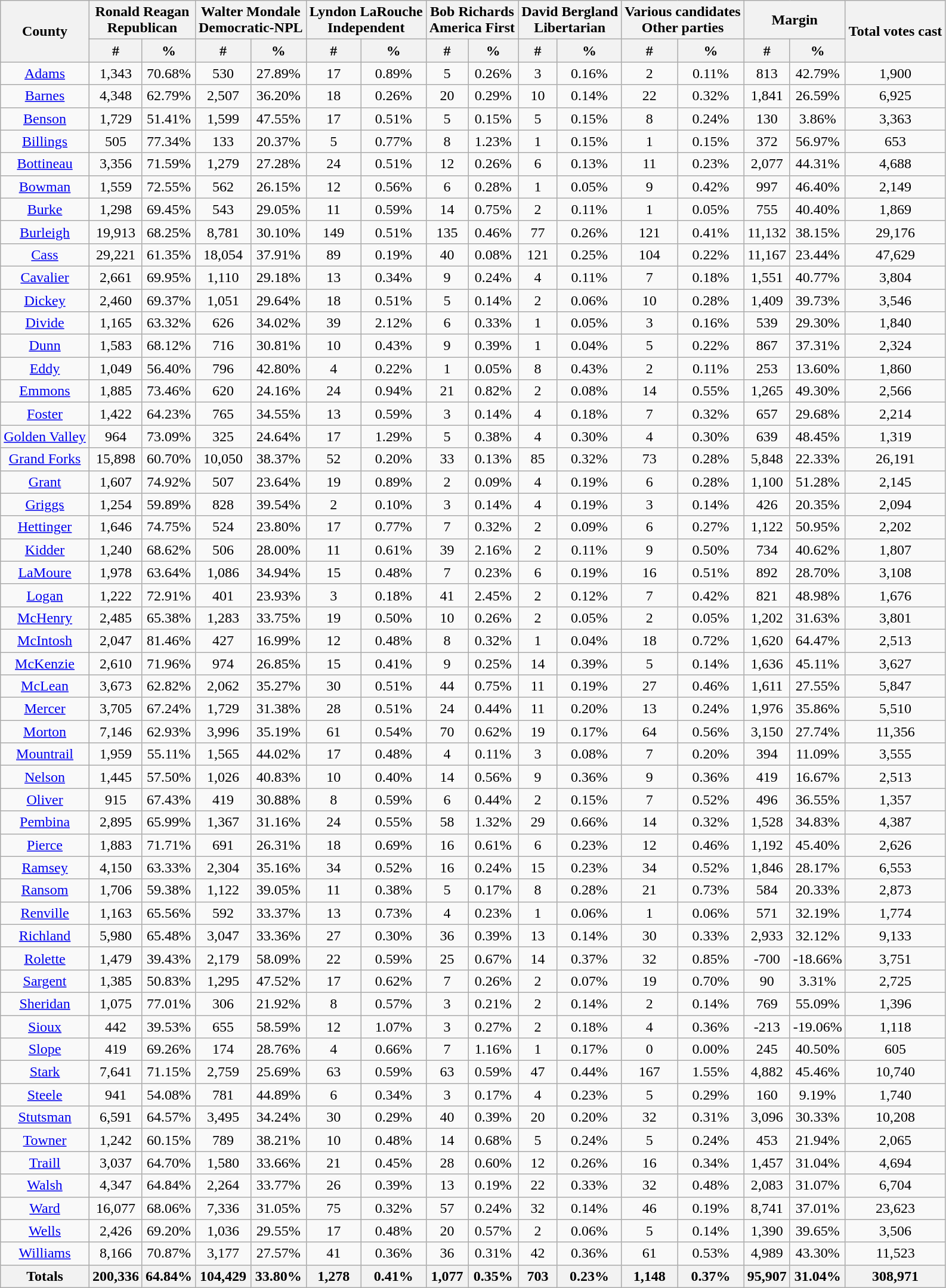<table class="wikitable sortable">
<tr>
<th rowspan="2">County</th>
<th colspan="2">Ronald Reagan<br>Republican</th>
<th colspan="2">Walter Mondale<br>Democratic-NPL</th>
<th colspan="2">Lyndon LaRouche<br>Independent</th>
<th colspan="2">Bob Richards<br>America First</th>
<th colspan="2">David Bergland<br>Libertarian</th>
<th colspan="2">Various candidates<br>Other parties</th>
<th colspan="2">Margin</th>
<th rowspan="2">Total votes cast</th>
</tr>
<tr style="text-align:center;">
<th data-sort-type="number">#</th>
<th data-sort-type="number">%</th>
<th data-sort-type="number">#</th>
<th data-sort-type="number">%</th>
<th data-sort-type="number">#</th>
<th data-sort-type="number">%</th>
<th data-sort-type="number">#</th>
<th data-sort-type="number">%</th>
<th data-sort-type="number">#</th>
<th data-sort-type="number">%</th>
<th data-sort-type="number">#</th>
<th data-sort-type="number">%</th>
<th data-sort-type="number">#</th>
<th data-sort-type="number">%</th>
</tr>
<tr style="text-align:center;">
<td><a href='#'>Adams</a></td>
<td>1,343</td>
<td>70.68%</td>
<td>530</td>
<td>27.89%</td>
<td>17</td>
<td>0.89%</td>
<td>5</td>
<td>0.26%</td>
<td>3</td>
<td>0.16%</td>
<td>2</td>
<td>0.11%</td>
<td>813</td>
<td>42.79%</td>
<td>1,900</td>
</tr>
<tr style="text-align:center;">
<td><a href='#'>Barnes</a></td>
<td>4,348</td>
<td>62.79%</td>
<td>2,507</td>
<td>36.20%</td>
<td>18</td>
<td>0.26%</td>
<td>20</td>
<td>0.29%</td>
<td>10</td>
<td>0.14%</td>
<td>22</td>
<td>0.32%</td>
<td>1,841</td>
<td>26.59%</td>
<td>6,925</td>
</tr>
<tr style="text-align:center;">
<td><a href='#'>Benson</a></td>
<td>1,729</td>
<td>51.41%</td>
<td>1,599</td>
<td>47.55%</td>
<td>17</td>
<td>0.51%</td>
<td>5</td>
<td>0.15%</td>
<td>5</td>
<td>0.15%</td>
<td>8</td>
<td>0.24%</td>
<td>130</td>
<td>3.86%</td>
<td>3,363</td>
</tr>
<tr style="text-align:center;">
<td><a href='#'>Billings</a></td>
<td>505</td>
<td>77.34%</td>
<td>133</td>
<td>20.37%</td>
<td>5</td>
<td>0.77%</td>
<td>8</td>
<td>1.23%</td>
<td>1</td>
<td>0.15%</td>
<td>1</td>
<td>0.15%</td>
<td>372</td>
<td>56.97%</td>
<td>653</td>
</tr>
<tr style="text-align:center;">
<td><a href='#'>Bottineau</a></td>
<td>3,356</td>
<td>71.59%</td>
<td>1,279</td>
<td>27.28%</td>
<td>24</td>
<td>0.51%</td>
<td>12</td>
<td>0.26%</td>
<td>6</td>
<td>0.13%</td>
<td>11</td>
<td>0.23%</td>
<td>2,077</td>
<td>44.31%</td>
<td>4,688</td>
</tr>
<tr style="text-align:center;">
<td><a href='#'>Bowman</a></td>
<td>1,559</td>
<td>72.55%</td>
<td>562</td>
<td>26.15%</td>
<td>12</td>
<td>0.56%</td>
<td>6</td>
<td>0.28%</td>
<td>1</td>
<td>0.05%</td>
<td>9</td>
<td>0.42%</td>
<td>997</td>
<td>46.40%</td>
<td>2,149</td>
</tr>
<tr style="text-align:center;">
<td><a href='#'>Burke</a></td>
<td>1,298</td>
<td>69.45%</td>
<td>543</td>
<td>29.05%</td>
<td>11</td>
<td>0.59%</td>
<td>14</td>
<td>0.75%</td>
<td>2</td>
<td>0.11%</td>
<td>1</td>
<td>0.05%</td>
<td>755</td>
<td>40.40%</td>
<td>1,869</td>
</tr>
<tr style="text-align:center;">
<td><a href='#'>Burleigh</a></td>
<td>19,913</td>
<td>68.25%</td>
<td>8,781</td>
<td>30.10%</td>
<td>149</td>
<td>0.51%</td>
<td>135</td>
<td>0.46%</td>
<td>77</td>
<td>0.26%</td>
<td>121</td>
<td>0.41%</td>
<td>11,132</td>
<td>38.15%</td>
<td>29,176</td>
</tr>
<tr style="text-align:center;">
<td><a href='#'>Cass</a></td>
<td>29,221</td>
<td>61.35%</td>
<td>18,054</td>
<td>37.91%</td>
<td>89</td>
<td>0.19%</td>
<td>40</td>
<td>0.08%</td>
<td>121</td>
<td>0.25%</td>
<td>104</td>
<td>0.22%</td>
<td>11,167</td>
<td>23.44%</td>
<td>47,629</td>
</tr>
<tr style="text-align:center;">
<td><a href='#'>Cavalier</a></td>
<td>2,661</td>
<td>69.95%</td>
<td>1,110</td>
<td>29.18%</td>
<td>13</td>
<td>0.34%</td>
<td>9</td>
<td>0.24%</td>
<td>4</td>
<td>0.11%</td>
<td>7</td>
<td>0.18%</td>
<td>1,551</td>
<td>40.77%</td>
<td>3,804</td>
</tr>
<tr style="text-align:center;">
<td><a href='#'>Dickey</a></td>
<td>2,460</td>
<td>69.37%</td>
<td>1,051</td>
<td>29.64%</td>
<td>18</td>
<td>0.51%</td>
<td>5</td>
<td>0.14%</td>
<td>2</td>
<td>0.06%</td>
<td>10</td>
<td>0.28%</td>
<td>1,409</td>
<td>39.73%</td>
<td>3,546</td>
</tr>
<tr style="text-align:center;">
<td><a href='#'>Divide</a></td>
<td>1,165</td>
<td>63.32%</td>
<td>626</td>
<td>34.02%</td>
<td>39</td>
<td>2.12%</td>
<td>6</td>
<td>0.33%</td>
<td>1</td>
<td>0.05%</td>
<td>3</td>
<td>0.16%</td>
<td>539</td>
<td>29.30%</td>
<td>1,840</td>
</tr>
<tr style="text-align:center;">
<td><a href='#'>Dunn</a></td>
<td>1,583</td>
<td>68.12%</td>
<td>716</td>
<td>30.81%</td>
<td>10</td>
<td>0.43%</td>
<td>9</td>
<td>0.39%</td>
<td>1</td>
<td>0.04%</td>
<td>5</td>
<td>0.22%</td>
<td>867</td>
<td>37.31%</td>
<td>2,324</td>
</tr>
<tr style="text-align:center;">
<td><a href='#'>Eddy</a></td>
<td>1,049</td>
<td>56.40%</td>
<td>796</td>
<td>42.80%</td>
<td>4</td>
<td>0.22%</td>
<td>1</td>
<td>0.05%</td>
<td>8</td>
<td>0.43%</td>
<td>2</td>
<td>0.11%</td>
<td>253</td>
<td>13.60%</td>
<td>1,860</td>
</tr>
<tr style="text-align:center;">
<td><a href='#'>Emmons</a></td>
<td>1,885</td>
<td>73.46%</td>
<td>620</td>
<td>24.16%</td>
<td>24</td>
<td>0.94%</td>
<td>21</td>
<td>0.82%</td>
<td>2</td>
<td>0.08%</td>
<td>14</td>
<td>0.55%</td>
<td>1,265</td>
<td>49.30%</td>
<td>2,566</td>
</tr>
<tr style="text-align:center;">
<td><a href='#'>Foster</a></td>
<td>1,422</td>
<td>64.23%</td>
<td>765</td>
<td>34.55%</td>
<td>13</td>
<td>0.59%</td>
<td>3</td>
<td>0.14%</td>
<td>4</td>
<td>0.18%</td>
<td>7</td>
<td>0.32%</td>
<td>657</td>
<td>29.68%</td>
<td>2,214</td>
</tr>
<tr style="text-align:center;">
<td><a href='#'>Golden Valley</a></td>
<td>964</td>
<td>73.09%</td>
<td>325</td>
<td>24.64%</td>
<td>17</td>
<td>1.29%</td>
<td>5</td>
<td>0.38%</td>
<td>4</td>
<td>0.30%</td>
<td>4</td>
<td>0.30%</td>
<td>639</td>
<td>48.45%</td>
<td>1,319</td>
</tr>
<tr style="text-align:center;">
<td><a href='#'>Grand Forks</a></td>
<td>15,898</td>
<td>60.70%</td>
<td>10,050</td>
<td>38.37%</td>
<td>52</td>
<td>0.20%</td>
<td>33</td>
<td>0.13%</td>
<td>85</td>
<td>0.32%</td>
<td>73</td>
<td>0.28%</td>
<td>5,848</td>
<td>22.33%</td>
<td>26,191</td>
</tr>
<tr style="text-align:center;">
<td><a href='#'>Grant</a></td>
<td>1,607</td>
<td>74.92%</td>
<td>507</td>
<td>23.64%</td>
<td>19</td>
<td>0.89%</td>
<td>2</td>
<td>0.09%</td>
<td>4</td>
<td>0.19%</td>
<td>6</td>
<td>0.28%</td>
<td>1,100</td>
<td>51.28%</td>
<td>2,145</td>
</tr>
<tr style="text-align:center;">
<td><a href='#'>Griggs</a></td>
<td>1,254</td>
<td>59.89%</td>
<td>828</td>
<td>39.54%</td>
<td>2</td>
<td>0.10%</td>
<td>3</td>
<td>0.14%</td>
<td>4</td>
<td>0.19%</td>
<td>3</td>
<td>0.14%</td>
<td>426</td>
<td>20.35%</td>
<td>2,094</td>
</tr>
<tr style="text-align:center;">
<td><a href='#'>Hettinger</a></td>
<td>1,646</td>
<td>74.75%</td>
<td>524</td>
<td>23.80%</td>
<td>17</td>
<td>0.77%</td>
<td>7</td>
<td>0.32%</td>
<td>2</td>
<td>0.09%</td>
<td>6</td>
<td>0.27%</td>
<td>1,122</td>
<td>50.95%</td>
<td>2,202</td>
</tr>
<tr style="text-align:center;">
<td><a href='#'>Kidder</a></td>
<td>1,240</td>
<td>68.62%</td>
<td>506</td>
<td>28.00%</td>
<td>11</td>
<td>0.61%</td>
<td>39</td>
<td>2.16%</td>
<td>2</td>
<td>0.11%</td>
<td>9</td>
<td>0.50%</td>
<td>734</td>
<td>40.62%</td>
<td>1,807</td>
</tr>
<tr style="text-align:center;">
<td><a href='#'>LaMoure</a></td>
<td>1,978</td>
<td>63.64%</td>
<td>1,086</td>
<td>34.94%</td>
<td>15</td>
<td>0.48%</td>
<td>7</td>
<td>0.23%</td>
<td>6</td>
<td>0.19%</td>
<td>16</td>
<td>0.51%</td>
<td>892</td>
<td>28.70%</td>
<td>3,108</td>
</tr>
<tr style="text-align:center;">
<td><a href='#'>Logan</a></td>
<td>1,222</td>
<td>72.91%</td>
<td>401</td>
<td>23.93%</td>
<td>3</td>
<td>0.18%</td>
<td>41</td>
<td>2.45%</td>
<td>2</td>
<td>0.12%</td>
<td>7</td>
<td>0.42%</td>
<td>821</td>
<td>48.98%</td>
<td>1,676</td>
</tr>
<tr style="text-align:center;">
<td><a href='#'>McHenry</a></td>
<td>2,485</td>
<td>65.38%</td>
<td>1,283</td>
<td>33.75%</td>
<td>19</td>
<td>0.50%</td>
<td>10</td>
<td>0.26%</td>
<td>2</td>
<td>0.05%</td>
<td>2</td>
<td>0.05%</td>
<td>1,202</td>
<td>31.63%</td>
<td>3,801</td>
</tr>
<tr style="text-align:center;">
<td><a href='#'>McIntosh</a></td>
<td>2,047</td>
<td>81.46%</td>
<td>427</td>
<td>16.99%</td>
<td>12</td>
<td>0.48%</td>
<td>8</td>
<td>0.32%</td>
<td>1</td>
<td>0.04%</td>
<td>18</td>
<td>0.72%</td>
<td>1,620</td>
<td>64.47%</td>
<td>2,513</td>
</tr>
<tr style="text-align:center;">
<td><a href='#'>McKenzie</a></td>
<td>2,610</td>
<td>71.96%</td>
<td>974</td>
<td>26.85%</td>
<td>15</td>
<td>0.41%</td>
<td>9</td>
<td>0.25%</td>
<td>14</td>
<td>0.39%</td>
<td>5</td>
<td>0.14%</td>
<td>1,636</td>
<td>45.11%</td>
<td>3,627</td>
</tr>
<tr style="text-align:center;">
<td><a href='#'>McLean</a></td>
<td>3,673</td>
<td>62.82%</td>
<td>2,062</td>
<td>35.27%</td>
<td>30</td>
<td>0.51%</td>
<td>44</td>
<td>0.75%</td>
<td>11</td>
<td>0.19%</td>
<td>27</td>
<td>0.46%</td>
<td>1,611</td>
<td>27.55%</td>
<td>5,847</td>
</tr>
<tr style="text-align:center;">
<td><a href='#'>Mercer</a></td>
<td>3,705</td>
<td>67.24%</td>
<td>1,729</td>
<td>31.38%</td>
<td>28</td>
<td>0.51%</td>
<td>24</td>
<td>0.44%</td>
<td>11</td>
<td>0.20%</td>
<td>13</td>
<td>0.24%</td>
<td>1,976</td>
<td>35.86%</td>
<td>5,510</td>
</tr>
<tr style="text-align:center;">
<td><a href='#'>Morton</a></td>
<td>7,146</td>
<td>62.93%</td>
<td>3,996</td>
<td>35.19%</td>
<td>61</td>
<td>0.54%</td>
<td>70</td>
<td>0.62%</td>
<td>19</td>
<td>0.17%</td>
<td>64</td>
<td>0.56%</td>
<td>3,150</td>
<td>27.74%</td>
<td>11,356</td>
</tr>
<tr style="text-align:center;">
<td><a href='#'>Mountrail</a></td>
<td>1,959</td>
<td>55.11%</td>
<td>1,565</td>
<td>44.02%</td>
<td>17</td>
<td>0.48%</td>
<td>4</td>
<td>0.11%</td>
<td>3</td>
<td>0.08%</td>
<td>7</td>
<td>0.20%</td>
<td>394</td>
<td>11.09%</td>
<td>3,555</td>
</tr>
<tr style="text-align:center;">
<td><a href='#'>Nelson</a></td>
<td>1,445</td>
<td>57.50%</td>
<td>1,026</td>
<td>40.83%</td>
<td>10</td>
<td>0.40%</td>
<td>14</td>
<td>0.56%</td>
<td>9</td>
<td>0.36%</td>
<td>9</td>
<td>0.36%</td>
<td>419</td>
<td>16.67%</td>
<td>2,513</td>
</tr>
<tr style="text-align:center;">
<td><a href='#'>Oliver</a></td>
<td>915</td>
<td>67.43%</td>
<td>419</td>
<td>30.88%</td>
<td>8</td>
<td>0.59%</td>
<td>6</td>
<td>0.44%</td>
<td>2</td>
<td>0.15%</td>
<td>7</td>
<td>0.52%</td>
<td>496</td>
<td>36.55%</td>
<td>1,357</td>
</tr>
<tr style="text-align:center;">
<td><a href='#'>Pembina</a></td>
<td>2,895</td>
<td>65.99%</td>
<td>1,367</td>
<td>31.16%</td>
<td>24</td>
<td>0.55%</td>
<td>58</td>
<td>1.32%</td>
<td>29</td>
<td>0.66%</td>
<td>14</td>
<td>0.32%</td>
<td>1,528</td>
<td>34.83%</td>
<td>4,387</td>
</tr>
<tr style="text-align:center;">
<td><a href='#'>Pierce</a></td>
<td>1,883</td>
<td>71.71%</td>
<td>691</td>
<td>26.31%</td>
<td>18</td>
<td>0.69%</td>
<td>16</td>
<td>0.61%</td>
<td>6</td>
<td>0.23%</td>
<td>12</td>
<td>0.46%</td>
<td>1,192</td>
<td>45.40%</td>
<td>2,626</td>
</tr>
<tr style="text-align:center;">
<td><a href='#'>Ramsey</a></td>
<td>4,150</td>
<td>63.33%</td>
<td>2,304</td>
<td>35.16%</td>
<td>34</td>
<td>0.52%</td>
<td>16</td>
<td>0.24%</td>
<td>15</td>
<td>0.23%</td>
<td>34</td>
<td>0.52%</td>
<td>1,846</td>
<td>28.17%</td>
<td>6,553</td>
</tr>
<tr style="text-align:center;">
<td><a href='#'>Ransom</a></td>
<td>1,706</td>
<td>59.38%</td>
<td>1,122</td>
<td>39.05%</td>
<td>11</td>
<td>0.38%</td>
<td>5</td>
<td>0.17%</td>
<td>8</td>
<td>0.28%</td>
<td>21</td>
<td>0.73%</td>
<td>584</td>
<td>20.33%</td>
<td>2,873</td>
</tr>
<tr style="text-align:center;">
<td><a href='#'>Renville</a></td>
<td>1,163</td>
<td>65.56%</td>
<td>592</td>
<td>33.37%</td>
<td>13</td>
<td>0.73%</td>
<td>4</td>
<td>0.23%</td>
<td>1</td>
<td>0.06%</td>
<td>1</td>
<td>0.06%</td>
<td>571</td>
<td>32.19%</td>
<td>1,774</td>
</tr>
<tr style="text-align:center;">
<td><a href='#'>Richland</a></td>
<td>5,980</td>
<td>65.48%</td>
<td>3,047</td>
<td>33.36%</td>
<td>27</td>
<td>0.30%</td>
<td>36</td>
<td>0.39%</td>
<td>13</td>
<td>0.14%</td>
<td>30</td>
<td>0.33%</td>
<td>2,933</td>
<td>32.12%</td>
<td>9,133</td>
</tr>
<tr style="text-align:center;">
<td><a href='#'>Rolette</a></td>
<td>1,479</td>
<td>39.43%</td>
<td>2,179</td>
<td>58.09%</td>
<td>22</td>
<td>0.59%</td>
<td>25</td>
<td>0.67%</td>
<td>14</td>
<td>0.37%</td>
<td>32</td>
<td>0.85%</td>
<td>-700</td>
<td>-18.66%</td>
<td>3,751</td>
</tr>
<tr style="text-align:center;">
<td><a href='#'>Sargent</a></td>
<td>1,385</td>
<td>50.83%</td>
<td>1,295</td>
<td>47.52%</td>
<td>17</td>
<td>0.62%</td>
<td>7</td>
<td>0.26%</td>
<td>2</td>
<td>0.07%</td>
<td>19</td>
<td>0.70%</td>
<td>90</td>
<td>3.31%</td>
<td>2,725</td>
</tr>
<tr style="text-align:center;">
<td><a href='#'>Sheridan</a></td>
<td>1,075</td>
<td>77.01%</td>
<td>306</td>
<td>21.92%</td>
<td>8</td>
<td>0.57%</td>
<td>3</td>
<td>0.21%</td>
<td>2</td>
<td>0.14%</td>
<td>2</td>
<td>0.14%</td>
<td>769</td>
<td>55.09%</td>
<td>1,396</td>
</tr>
<tr style="text-align:center;">
<td><a href='#'>Sioux</a></td>
<td>442</td>
<td>39.53%</td>
<td>655</td>
<td>58.59%</td>
<td>12</td>
<td>1.07%</td>
<td>3</td>
<td>0.27%</td>
<td>2</td>
<td>0.18%</td>
<td>4</td>
<td>0.36%</td>
<td>-213</td>
<td>-19.06%</td>
<td>1,118</td>
</tr>
<tr style="text-align:center;">
<td><a href='#'>Slope</a></td>
<td>419</td>
<td>69.26%</td>
<td>174</td>
<td>28.76%</td>
<td>4</td>
<td>0.66%</td>
<td>7</td>
<td>1.16%</td>
<td>1</td>
<td>0.17%</td>
<td>0</td>
<td>0.00%</td>
<td>245</td>
<td>40.50%</td>
<td>605</td>
</tr>
<tr style="text-align:center;">
<td><a href='#'>Stark</a></td>
<td>7,641</td>
<td>71.15%</td>
<td>2,759</td>
<td>25.69%</td>
<td>63</td>
<td>0.59%</td>
<td>63</td>
<td>0.59%</td>
<td>47</td>
<td>0.44%</td>
<td>167</td>
<td>1.55%</td>
<td>4,882</td>
<td>45.46%</td>
<td>10,740</td>
</tr>
<tr style="text-align:center;">
<td><a href='#'>Steele</a></td>
<td>941</td>
<td>54.08%</td>
<td>781</td>
<td>44.89%</td>
<td>6</td>
<td>0.34%</td>
<td>3</td>
<td>0.17%</td>
<td>4</td>
<td>0.23%</td>
<td>5</td>
<td>0.29%</td>
<td>160</td>
<td>9.19%</td>
<td>1,740</td>
</tr>
<tr style="text-align:center;">
<td><a href='#'>Stutsman</a></td>
<td>6,591</td>
<td>64.57%</td>
<td>3,495</td>
<td>34.24%</td>
<td>30</td>
<td>0.29%</td>
<td>40</td>
<td>0.39%</td>
<td>20</td>
<td>0.20%</td>
<td>32</td>
<td>0.31%</td>
<td>3,096</td>
<td>30.33%</td>
<td>10,208</td>
</tr>
<tr style="text-align:center;">
<td><a href='#'>Towner</a></td>
<td>1,242</td>
<td>60.15%</td>
<td>789</td>
<td>38.21%</td>
<td>10</td>
<td>0.48%</td>
<td>14</td>
<td>0.68%</td>
<td>5</td>
<td>0.24%</td>
<td>5</td>
<td>0.24%</td>
<td>453</td>
<td>21.94%</td>
<td>2,065</td>
</tr>
<tr style="text-align:center;">
<td><a href='#'>Traill</a></td>
<td>3,037</td>
<td>64.70%</td>
<td>1,580</td>
<td>33.66%</td>
<td>21</td>
<td>0.45%</td>
<td>28</td>
<td>0.60%</td>
<td>12</td>
<td>0.26%</td>
<td>16</td>
<td>0.34%</td>
<td>1,457</td>
<td>31.04%</td>
<td>4,694</td>
</tr>
<tr style="text-align:center;">
<td><a href='#'>Walsh</a></td>
<td>4,347</td>
<td>64.84%</td>
<td>2,264</td>
<td>33.77%</td>
<td>26</td>
<td>0.39%</td>
<td>13</td>
<td>0.19%</td>
<td>22</td>
<td>0.33%</td>
<td>32</td>
<td>0.48%</td>
<td>2,083</td>
<td>31.07%</td>
<td>6,704</td>
</tr>
<tr style="text-align:center;">
<td><a href='#'>Ward</a></td>
<td>16,077</td>
<td>68.06%</td>
<td>7,336</td>
<td>31.05%</td>
<td>75</td>
<td>0.32%</td>
<td>57</td>
<td>0.24%</td>
<td>32</td>
<td>0.14%</td>
<td>46</td>
<td>0.19%</td>
<td>8,741</td>
<td>37.01%</td>
<td>23,623</td>
</tr>
<tr style="text-align:center;">
<td><a href='#'>Wells</a></td>
<td>2,426</td>
<td>69.20%</td>
<td>1,036</td>
<td>29.55%</td>
<td>17</td>
<td>0.48%</td>
<td>20</td>
<td>0.57%</td>
<td>2</td>
<td>0.06%</td>
<td>5</td>
<td>0.14%</td>
<td>1,390</td>
<td>39.65%</td>
<td>3,506</td>
</tr>
<tr style="text-align:center;">
<td><a href='#'>Williams</a></td>
<td>8,166</td>
<td>70.87%</td>
<td>3,177</td>
<td>27.57%</td>
<td>41</td>
<td>0.36%</td>
<td>36</td>
<td>0.31%</td>
<td>42</td>
<td>0.36%</td>
<td>61</td>
<td>0.53%</td>
<td>4,989</td>
<td>43.30%</td>
<td>11,523</td>
</tr>
<tr>
<th>Totals</th>
<th>200,336</th>
<th>64.84%</th>
<th>104,429</th>
<th>33.80%</th>
<th>1,278</th>
<th>0.41%</th>
<th>1,077</th>
<th>0.35%</th>
<th>703</th>
<th>0.23%</th>
<th>1,148</th>
<th>0.37%</th>
<th>95,907</th>
<th>31.04%</th>
<th>308,971</th>
</tr>
</table>
